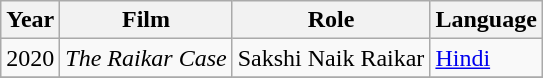<table class=wikitable>
<tr>
<th>Year</th>
<th>Film</th>
<th>Role</th>
<th>Language</th>
</tr>
<tr>
<td>2020</td>
<td><em>The Raikar Case</em></td>
<td>Sakshi Naik Raikar</td>
<td><a href='#'>Hindi</a></td>
</tr>
<tr>
</tr>
</table>
